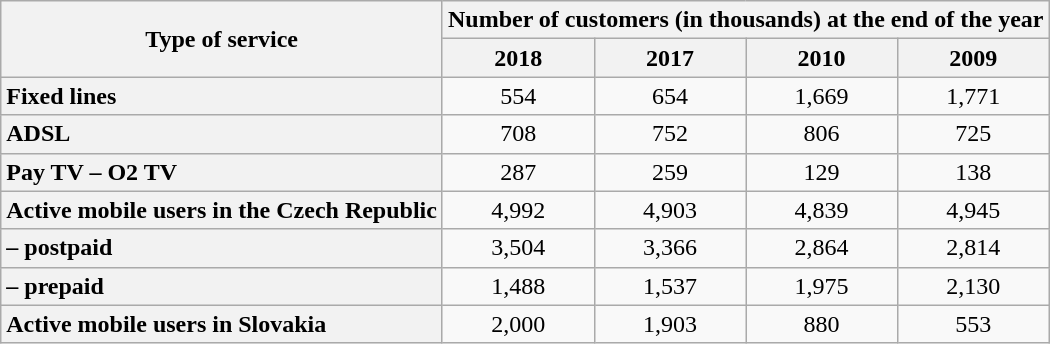<table class="wikitable" style="text-align:center;">
<tr>
<th rowspan="2" scope="col">Type of service</th>
<th colspan="4" scope="col">Number of customers (in thousands) at the end of the year</th>
</tr>
<tr>
<th scope="col" style="text-align: center">2018 </th>
<th scope="col" style="text-align: center">2017 </th>
<th scope="col" style="text-align: center">2010</th>
<th scope="col" style="text-align: center">2009</th>
</tr>
<tr>
<th scope="row" style="text-align:left;">Fixed lines</th>
<td>554</td>
<td>654</td>
<td>1,669</td>
<td>1,771</td>
</tr>
<tr>
<th scope="row" style="text-align:left;">ADSL</th>
<td>708</td>
<td>752</td>
<td>806</td>
<td>725</td>
</tr>
<tr>
<th scope="row" style="text-align:left;">Pay TV – O2 TV</th>
<td>287</td>
<td>259</td>
<td>129</td>
<td>138</td>
</tr>
<tr>
<th scope="row" style="text-align:left;">Active mobile users in the Czech Republic</th>
<td>4,992</td>
<td>4,903</td>
<td>4,839</td>
<td>4,945</td>
</tr>
<tr>
<th scope="row" style="text-align:left;">– postpaid</th>
<td>3,504</td>
<td>3,366</td>
<td>2,864</td>
<td>2,814</td>
</tr>
<tr>
<th scope="row" style="text-align:left;">– prepaid</th>
<td>1,488</td>
<td>1,537</td>
<td>1,975</td>
<td>2,130</td>
</tr>
<tr>
<th scope="row" style="text-align:left;">Active mobile users in Slovakia</th>
<td>2,000 </td>
<td>1,903</td>
<td>880</td>
<td>553</td>
</tr>
</table>
